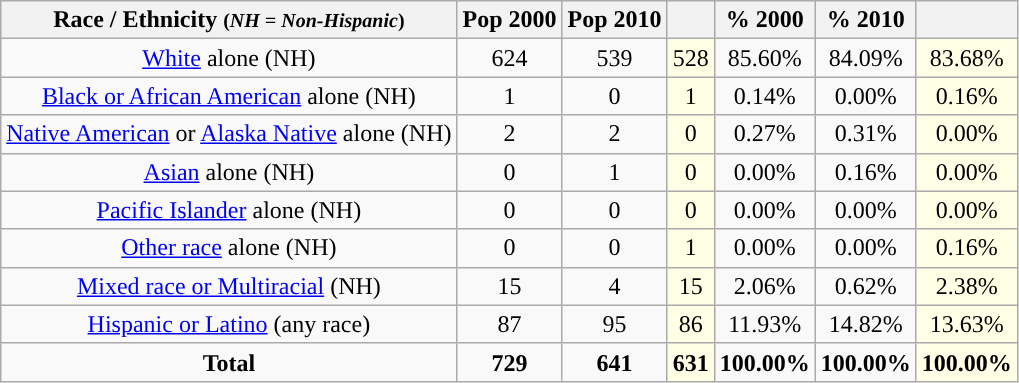<table class="wikitable" style="text-align:center;">
<tr>
<th>Race / Ethnicity <small>(<em>NH = Non-Hispanic</em>)</small></th>
<th>Pop 2000</th>
<th>Pop 2010</th>
<th></th>
<th>% 2000</th>
<th>% 2010</th>
<th></th>
</tr>
<tr>
<td><a href='#'>White</a> alone (NH)</td>
<td>624</td>
<td>539</td>
<td style='background: #ffffe6;'>528</td>
<td>85.60%</td>
<td>84.09%</td>
<td style='background: #ffffe6;'>83.68%</td>
</tr>
<tr>
<td><a href='#'>Black or African American</a> alone (NH)</td>
<td>1</td>
<td>0</td>
<td style='background: #ffffe6;'>1</td>
<td>0.14%</td>
<td>0.00%</td>
<td style='background: #ffffe6;'>0.16%</td>
</tr>
<tr>
<td><a href='#'>Native American</a> or <a href='#'>Alaska Native</a> alone (NH)</td>
<td>2</td>
<td>2</td>
<td style='background: #ffffe6;'>0</td>
<td>0.27%</td>
<td>0.31%</td>
<td style='background: #ffffe6;'>0.00%</td>
</tr>
<tr>
<td><a href='#'>Asian</a> alone (NH)</td>
<td>0</td>
<td>1</td>
<td style='background: #ffffe6;'>0</td>
<td>0.00%</td>
<td>0.16%</td>
<td style='background: #ffffe6;'>0.00%</td>
</tr>
<tr>
<td><a href='#'>Pacific Islander</a> alone (NH)</td>
<td>0</td>
<td>0</td>
<td style='background: #ffffe6;'>0</td>
<td>0.00%</td>
<td>0.00%</td>
<td style='background: #ffffe6;'>0.00%</td>
</tr>
<tr>
<td><a href='#'>Other race</a> alone (NH)</td>
<td>0</td>
<td>0</td>
<td style='background: #ffffe6;'>1</td>
<td>0.00%</td>
<td>0.00%</td>
<td style='background: #ffffe6;'>0.16%</td>
</tr>
<tr>
<td><a href='#'>Mixed race or Multiracial</a> (NH)</td>
<td>15</td>
<td>4</td>
<td style='background: #ffffe6;'>15</td>
<td>2.06%</td>
<td>0.62%</td>
<td style='background: #ffffe6;'>2.38%</td>
</tr>
<tr>
<td><a href='#'>Hispanic or Latino</a> (any race)</td>
<td>87</td>
<td>95</td>
<td style='background: #ffffe6;'>86</td>
<td>11.93%</td>
<td>14.82%</td>
<td style='background: #ffffe6;'>13.63%</td>
</tr>
<tr>
<td><strong>Total</strong></td>
<td><strong>729</strong></td>
<td><strong>641</strong></td>
<td style='background: #ffffe6;'><strong>631</strong></td>
<td><strong>100.00%</strong></td>
<td><strong>100.00%</strong></td>
<td style='background: #ffffe6;'><strong>100.00%</strong></td>
</tr>
</table>
